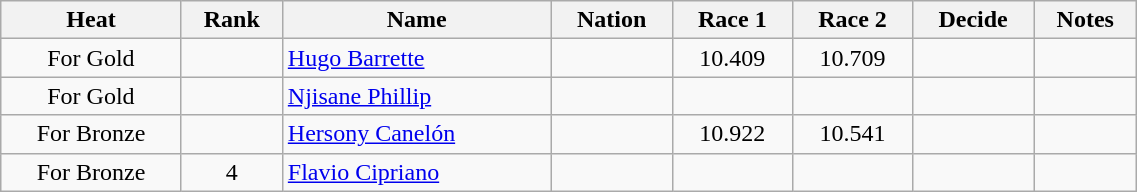<table class="wikitable sortable" style="text-align:center"  width=60%>
<tr>
<th>Heat</th>
<th>Rank</th>
<th>Name</th>
<th>Nation</th>
<th>Race 1</th>
<th>Race 2</th>
<th>Decide</th>
<th>Notes</th>
</tr>
<tr>
<td>For Gold</td>
<td></td>
<td align=left><a href='#'>Hugo Barrette</a></td>
<td align=left></td>
<td>10.409</td>
<td>10.709</td>
<td></td>
<td></td>
</tr>
<tr>
<td>For Gold</td>
<td></td>
<td align=left><a href='#'>Njisane Phillip</a></td>
<td align=left></td>
<td></td>
<td></td>
<td></td>
<td></td>
</tr>
<tr>
<td>For Bronze</td>
<td></td>
<td align=left><a href='#'>Hersony Canelón</a></td>
<td align=left></td>
<td>10.922</td>
<td>10.541</td>
<td></td>
<td></td>
</tr>
<tr>
<td>For Bronze</td>
<td>4</td>
<td align=left><a href='#'>Flavio Cipriano</a></td>
<td align=left></td>
<td></td>
<td></td>
<td></td>
<td></td>
</tr>
</table>
